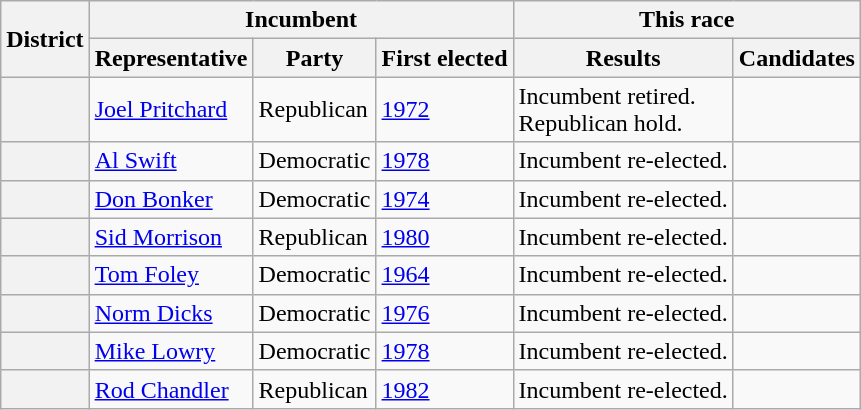<table class=wikitable>
<tr>
<th rowspan=2>District</th>
<th colspan=3>Incumbent</th>
<th colspan=2>This race</th>
</tr>
<tr>
<th>Representative</th>
<th>Party</th>
<th>First elected</th>
<th>Results</th>
<th>Candidates</th>
</tr>
<tr>
<th></th>
<td><a href='#'>Joel Pritchard</a></td>
<td>Republican</td>
<td><a href='#'>1972</a></td>
<td>Incumbent retired.<br>Republican hold.</td>
<td nowrap></td>
</tr>
<tr>
<th></th>
<td><a href='#'>Al Swift</a></td>
<td>Democratic</td>
<td><a href='#'>1978</a></td>
<td>Incumbent re-elected.</td>
<td nowrap></td>
</tr>
<tr>
<th></th>
<td><a href='#'>Don Bonker</a></td>
<td>Democratic</td>
<td><a href='#'>1974</a></td>
<td>Incumbent re-elected.</td>
<td nowrap></td>
</tr>
<tr>
<th></th>
<td><a href='#'>Sid Morrison</a></td>
<td>Republican</td>
<td><a href='#'>1980</a></td>
<td>Incumbent re-elected.</td>
<td nowrap></td>
</tr>
<tr>
<th></th>
<td><a href='#'>Tom Foley</a></td>
<td>Democratic</td>
<td><a href='#'>1964</a></td>
<td>Incumbent re-elected.</td>
<td nowrap></td>
</tr>
<tr>
<th></th>
<td><a href='#'>Norm Dicks</a></td>
<td>Democratic</td>
<td><a href='#'>1976</a></td>
<td>Incumbent re-elected.</td>
<td nowrap></td>
</tr>
<tr>
<th></th>
<td><a href='#'>Mike Lowry</a></td>
<td>Democratic</td>
<td><a href='#'>1978</a></td>
<td>Incumbent re-elected.</td>
<td nowrap></td>
</tr>
<tr>
<th></th>
<td><a href='#'>Rod Chandler</a></td>
<td>Republican</td>
<td><a href='#'>1982</a></td>
<td>Incumbent re-elected.</td>
<td nowrap></td>
</tr>
</table>
